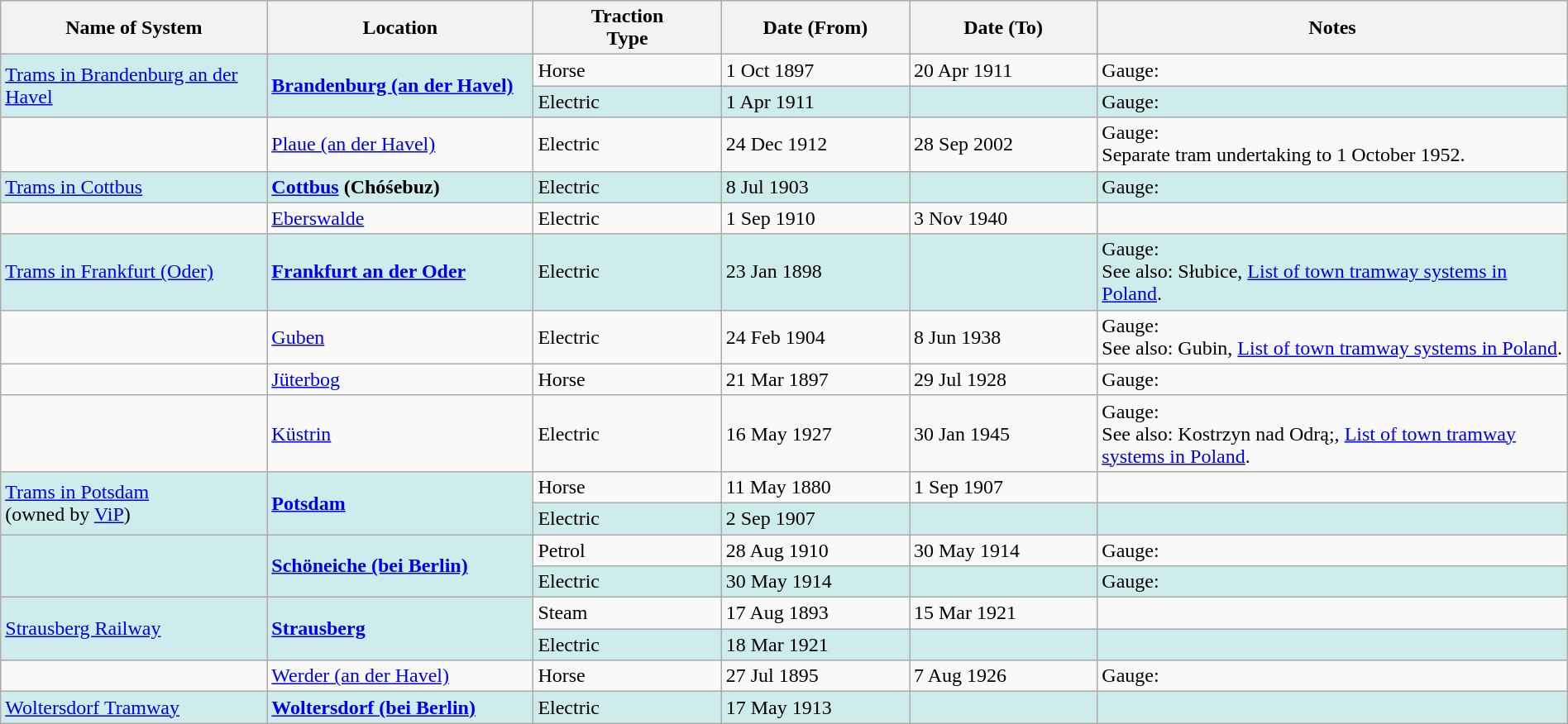<table class="wikitable" width=100%>
<tr>
<th width=17%>Name of System</th>
<th width=17%>Location</th>
<th width=12%>Traction<br>Type</th>
<th width=12%>Date (From)</th>
<th width=12%>Date (To)</th>
<th width=30%>Notes</th>
</tr>
<tr>
<td style="background:#CFECEC" rowspan="2"><a href='#'>Trams in Brandenburg an der Havel</a></td>
<td style="background:#CFECEC" rowspan="2"><strong><a href='#'>Brandenburg (an der Havel)</a></strong></td>
<td>Horse</td>
<td>1 Oct 1897</td>
<td>20 Apr 1911</td>
<td>Gauge: </td>
</tr>
<tr style="background:#CFECEC">
<td>Electric</td>
<td>1 Apr 1911</td>
<td> </td>
<td>Gauge: </td>
</tr>
<tr>
<td> </td>
<td><a href='#'>Plaue (an der Havel)</a></td>
<td>Electric</td>
<td>24 Dec 1912</td>
<td>28 Sep 2002</td>
<td>Gauge: <br>Separate tram undertaking to 1 October 1952.</td>
</tr>
<tr style="background:#CFECEC">
<td><a href='#'>Trams in Cottbus</a></td>
<td><strong><a href='#'>Cottbus</a> (Chóśebuz)</strong></td>
<td>Electric</td>
<td>8 Jul 1903</td>
<td> </td>
<td>Gauge: </td>
</tr>
<tr>
<td> </td>
<td><a href='#'>Eberswalde</a></td>
<td>Electric</td>
<td>1 Sep 1910</td>
<td>3 Nov 1940</td>
<td> </td>
</tr>
<tr style="background:#CFECEC">
<td><a href='#'>Trams in Frankfurt (Oder)</a></td>
<td><strong><a href='#'>Frankfurt an der Oder</a></strong></td>
<td>Electric</td>
<td>23 Jan 1898</td>
<td> </td>
<td>Gauge: <br>See also: Słubice, <a href='#'>List of town tramway systems in Poland</a>.</td>
</tr>
<tr>
<td> </td>
<td><a href='#'>Guben</a></td>
<td>Electric</td>
<td>24 Feb 1904</td>
<td>8 Jun 1938</td>
<td>Gauge: <br>See also: Gubin, <a href='#'>List of town tramway systems in Poland</a>.</td>
</tr>
<tr>
<td> </td>
<td><a href='#'>Jüterbog</a></td>
<td>Horse</td>
<td>21 Mar 1897</td>
<td>29 Jul 1928</td>
<td>Gauge: </td>
</tr>
<tr>
<td> </td>
<td><a href='#'>Küstrin</a></td>
<td>Electric</td>
<td>16 May 1927</td>
<td>30 Jan 1945</td>
<td>Gauge: <br>See also: Kostrzyn nad Odrą;, <a href='#'>List of town tramway systems in Poland</a>.</td>
</tr>
<tr>
<td style="background:#CFECEC" rowspan="2"><a href='#'>Trams in Potsdam</a><br>(owned by <a href='#'>ViP</a>)</td>
<td style="background:#CFECEC" rowspan="2"><strong><a href='#'>Potsdam</a></strong></td>
<td>Horse</td>
<td>11 May 1880</td>
<td>1 Sep 1907</td>
<td> </td>
</tr>
<tr style="background:#CFECEC">
<td>Electric</td>
<td>2 Sep 1907</td>
<td> </td>
<td> </td>
</tr>
<tr>
<td style="background:#CFECEC" rowspan="2"> </td>
<td style="background:#CFECEC" rowspan="2"><strong><a href='#'>Schöneiche (bei Berlin)</a></strong></td>
<td>Petrol</td>
<td>28 Aug 1910</td>
<td>30 May 1914</td>
<td>Gauge: </td>
</tr>
<tr style="background:#CFECEC">
<td>Electric</td>
<td>30 May 1914</td>
<td> </td>
<td>Gauge: </td>
</tr>
<tr>
<td style="background:#CFECEC" rowspan="2"><a href='#'>Strausberg Railway</a></td>
<td style="background:#CFECEC" rowspan="2"><strong><a href='#'>Strausberg</a></strong></td>
<td>Steam</td>
<td>17 Aug 1893</td>
<td>15 Mar 1921</td>
<td> </td>
</tr>
<tr style="background:#CFECEC">
<td>Electric</td>
<td>18 Mar 1921</td>
<td> </td>
<td> </td>
</tr>
<tr>
<td> </td>
<td><a href='#'>Werder (an der Havel)</a></td>
<td>Horse</td>
<td>27 Jul 1895</td>
<td>7 Aug 1926</td>
<td>Gauge: </td>
</tr>
<tr style="background:#CFECEC">
<td><a href='#'>Woltersdorf Tramway</a></td>
<td><strong><a href='#'>Woltersdorf (bei Berlin)</a></strong></td>
<td>Electric</td>
<td>17 May 1913</td>
<td> </td>
<td> </td>
</tr>
</table>
